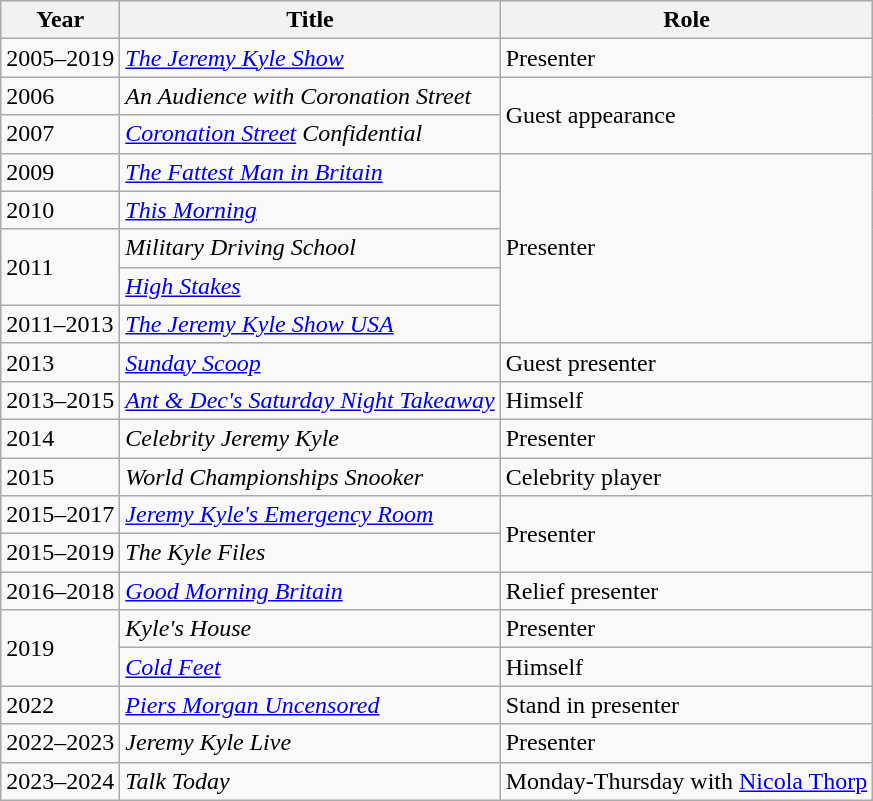<table class="wikitable sortable">
<tr>
<th>Year</th>
<th>Title</th>
<th>Role</th>
</tr>
<tr>
<td>2005–2019</td>
<td><em><a href='#'>The Jeremy Kyle Show</a></em></td>
<td>Presenter</td>
</tr>
<tr>
<td>2006</td>
<td><em>An Audience with Coronation Street</em></td>
<td rowspan=2>Guest appearance</td>
</tr>
<tr>
<td>2007</td>
<td><em><a href='#'>Coronation Street</a> Confidential</em></td>
</tr>
<tr>
<td>2009</td>
<td><em><a href='#'>The Fattest Man in Britain</a></em></td>
<td rowspan=5>Presenter</td>
</tr>
<tr>
<td>2010</td>
<td><em><a href='#'>This Morning</a></em></td>
</tr>
<tr>
<td rowspan="2">2011</td>
<td><em>Military Driving School</em></td>
</tr>
<tr>
<td><em><a href='#'>High Stakes</a></em></td>
</tr>
<tr>
<td>2011–2013</td>
<td><em><a href='#'>The Jeremy Kyle Show USA</a></em></td>
</tr>
<tr>
<td>2013</td>
<td><em><a href='#'>Sunday Scoop</a></em></td>
<td>Guest presenter</td>
</tr>
<tr>
<td>2013–2015</td>
<td><em><a href='#'>Ant & Dec's Saturday Night Takeaway</a></em></td>
<td>Himself</td>
</tr>
<tr>
<td>2014</td>
<td><em>Celebrity Jeremy Kyle</em></td>
<td>Presenter</td>
</tr>
<tr>
<td>2015</td>
<td><em>World Championships Snooker</em></td>
<td>Celebrity player</td>
</tr>
<tr>
<td>2015–2017</td>
<td><em><a href='#'>Jeremy Kyle's Emergency Room</a></em></td>
<td rowspan="2">Presenter</td>
</tr>
<tr>
<td>2015–2019</td>
<td><em>The Kyle Files</em></td>
</tr>
<tr>
<td>2016–2018</td>
<td><em><a href='#'>Good Morning Britain</a></em></td>
<td>Relief presenter</td>
</tr>
<tr>
<td rowspan="2">2019</td>
<td><em>Kyle's House</em></td>
<td>Presenter</td>
</tr>
<tr>
<td><em><a href='#'>Cold Feet</a></em></td>
<td>Himself</td>
</tr>
<tr>
<td>2022</td>
<td><em><a href='#'>Piers Morgan Uncensored</a></em></td>
<td>Stand in presenter</td>
</tr>
<tr>
<td>2022–2023</td>
<td><em>Jeremy Kyle Live</em></td>
<td>Presenter</td>
</tr>
<tr>
<td>2023–2024</td>
<td><em>Talk Today</em></td>
<td>Monday-Thursday with <a href='#'>Nicola Thorp</a></td>
</tr>
</table>
